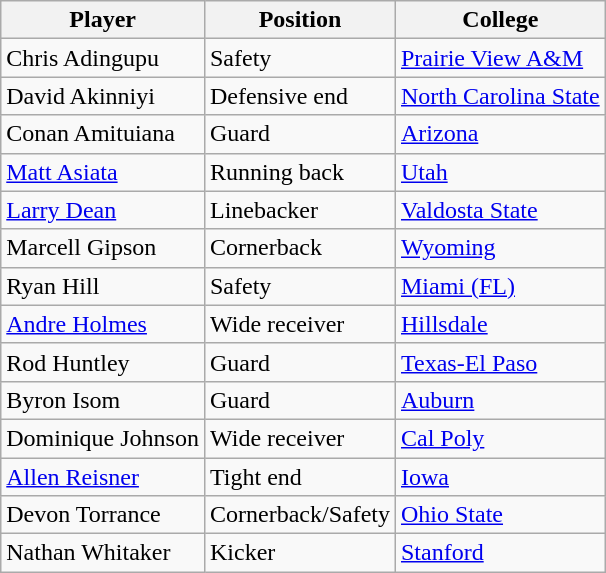<table class="wikitable">
<tr>
<th>Player</th>
<th>Position</th>
<th>College</th>
</tr>
<tr>
<td>Chris Adingupu</td>
<td>Safety</td>
<td><a href='#'>Prairie View A&M</a></td>
</tr>
<tr>
<td>David Akinniyi</td>
<td>Defensive end</td>
<td><a href='#'>North Carolina State</a></td>
</tr>
<tr>
<td>Conan Amituiana</td>
<td>Guard</td>
<td><a href='#'>Arizona</a></td>
</tr>
<tr>
<td><a href='#'>Matt Asiata</a></td>
<td>Running back</td>
<td><a href='#'>Utah</a></td>
</tr>
<tr>
<td><a href='#'>Larry Dean</a></td>
<td>Linebacker</td>
<td><a href='#'>Valdosta State</a></td>
</tr>
<tr>
<td>Marcell Gipson</td>
<td>Cornerback</td>
<td><a href='#'>Wyoming</a></td>
</tr>
<tr>
<td>Ryan Hill</td>
<td>Safety</td>
<td><a href='#'>Miami (FL)</a></td>
</tr>
<tr>
<td><a href='#'>Andre Holmes</a></td>
<td>Wide receiver</td>
<td><a href='#'>Hillsdale</a></td>
</tr>
<tr>
<td>Rod Huntley</td>
<td>Guard</td>
<td><a href='#'>Texas-El Paso</a></td>
</tr>
<tr>
<td>Byron Isom</td>
<td>Guard</td>
<td><a href='#'>Auburn</a></td>
</tr>
<tr>
<td>Dominique Johnson</td>
<td>Wide receiver</td>
<td><a href='#'>Cal Poly</a></td>
</tr>
<tr>
<td><a href='#'>Allen Reisner</a></td>
<td>Tight end</td>
<td><a href='#'>Iowa</a></td>
</tr>
<tr>
<td>Devon Torrance</td>
<td>Cornerback/Safety</td>
<td><a href='#'>Ohio State</a></td>
</tr>
<tr>
<td>Nathan Whitaker</td>
<td>Kicker</td>
<td><a href='#'>Stanford</a></td>
</tr>
</table>
